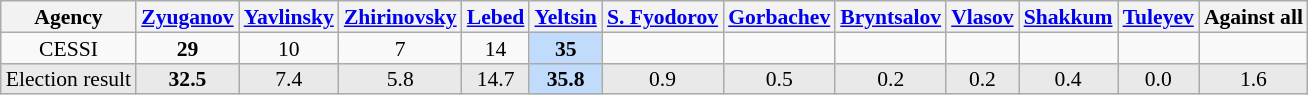<table class="wikitable" style="text-align:center;font-size:90%;line-height:14px;">
<tr>
<th>Agency</th>
<th><a href='#'>Zyuganov</a></th>
<th><a href='#'>Yavlinsky</a></th>
<th><a href='#'>Zhirinovsky</a></th>
<th><a href='#'>Lebed</a></th>
<th><a href='#'>Yeltsin</a></th>
<th><a href='#'>S. Fyodorov</a></th>
<th><a href='#'>Gorbachev</a></th>
<th><a href='#'>Bryntsalov</a></th>
<th><a href='#'>Vlasov</a></th>
<th><a href='#'>Shakkum</a></th>
<th><a href='#'>Tuleyev</a></th>
<th>Against all</th>
</tr>
<tr>
<td>CESSI</td>
<td><strong>29</strong></td>
<td>10</td>
<td>7</td>
<td>14</td>
<td style="background:#C0DBFC"><strong>35</strong></td>
<td></td>
<td></td>
<td></td>
<td></td>
<td></td>
<td></td>
<td></td>
</tr>
<tr style="background-color:#E9E9E9;">
<td>Election result</td>
<td><strong>32.5</strong></td>
<td>7.4</td>
<td>5.8</td>
<td>14.7</td>
<td style="background:#C0DBFC"><strong>35.8</strong></td>
<td>0.9</td>
<td>0.5</td>
<td>0.2</td>
<td>0.2</td>
<td>0.4</td>
<td>0.0</td>
<td>1.6</td>
</tr>
</table>
